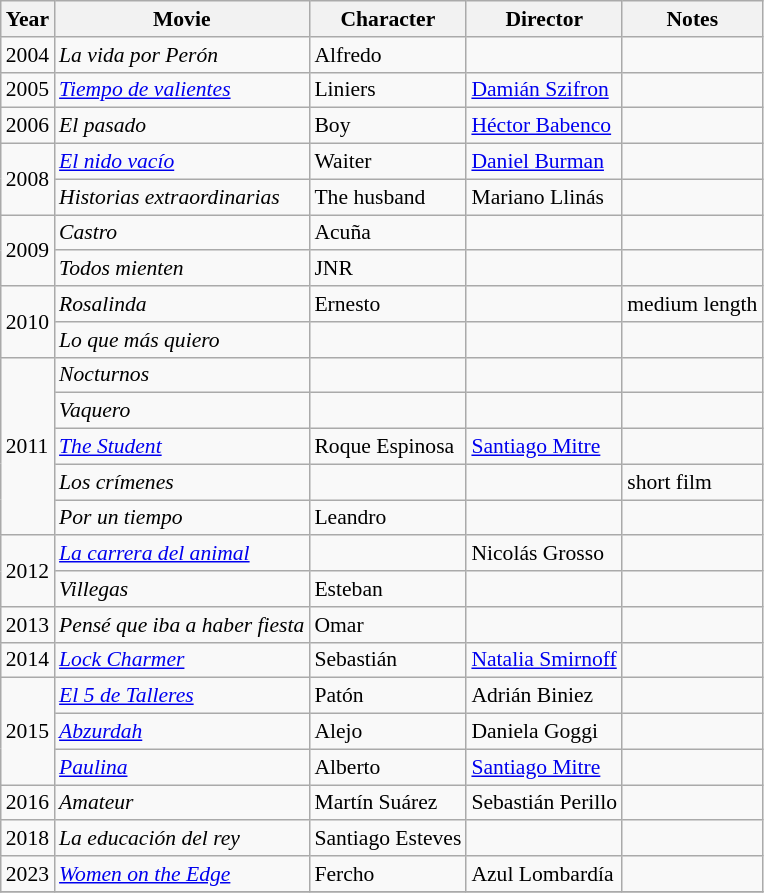<table class="wikitable" style="font-size: 90%;">
<tr>
<th>Year</th>
<th>Movie</th>
<th>Character</th>
<th>Director</th>
<th>Notes</th>
</tr>
<tr>
<td>2004</td>
<td><em>La vida por Perón</em></td>
<td>Alfredo</td>
<td></td>
<td></td>
</tr>
<tr>
<td>2005</td>
<td><em><a href='#'>Tiempo de valientes</a></em></td>
<td>Liniers</td>
<td><a href='#'>Damián Szifron</a></td>
<td></td>
</tr>
<tr>
<td>2006</td>
<td><em>El pasado</em></td>
<td>Boy</td>
<td><a href='#'>Héctor Babenco</a></td>
<td></td>
</tr>
<tr>
<td rowspan="2">2008</td>
<td><em><a href='#'>El nido vacío</a></em></td>
<td>Waiter</td>
<td><a href='#'>Daniel Burman</a></td>
<td></td>
</tr>
<tr>
<td><em>Historias extraordinarias</em></td>
<td>The husband</td>
<td>Mariano Llinás</td>
<td></td>
</tr>
<tr>
<td rowspan="2">2009</td>
<td><em>Castro</em></td>
<td>Acuña</td>
<td></td>
<td></td>
</tr>
<tr>
<td><em>Todos mienten</em></td>
<td>JNR</td>
<td></td>
<td></td>
</tr>
<tr>
<td rowspan="2">2010</td>
<td><em>Rosalinda</em></td>
<td>Ernesto</td>
<td></td>
<td>medium length</td>
</tr>
<tr>
<td><em>Lo que más quiero</em></td>
<td></td>
<td></td>
<td></td>
</tr>
<tr>
<td rowspan="5">2011</td>
<td><em>Nocturnos</em></td>
<td></td>
<td></td>
<td></td>
</tr>
<tr>
<td><em>Vaquero</em></td>
<td></td>
<td></td>
<td></td>
</tr>
<tr>
<td><em><a href='#'>The Student</a></em></td>
<td>Roque Espinosa</td>
<td><a href='#'>Santiago Mitre</a></td>
<td></td>
</tr>
<tr>
<td><em>Los crímenes</em></td>
<td></td>
<td></td>
<td>short film</td>
</tr>
<tr>
<td><em>Por un tiempo</em></td>
<td>Leandro</td>
<td></td>
<td></td>
</tr>
<tr>
<td rowspan="2">2012</td>
<td><em><a href='#'>La carrera del animal</a></em></td>
<td></td>
<td>Nicolás Grosso</td>
<td></td>
</tr>
<tr>
<td><em>Villegas</em></td>
<td>Esteban</td>
<td></td>
<td></td>
</tr>
<tr>
<td>2013</td>
<td><em>Pensé que iba a haber fiesta</em></td>
<td>Omar</td>
<td></td>
<td></td>
</tr>
<tr>
<td>2014</td>
<td><em><a href='#'>Lock Charmer</a></em></td>
<td>Sebastián</td>
<td><a href='#'>Natalia Smirnoff</a></td>
<td></td>
</tr>
<tr>
<td rowspan="3">2015</td>
<td><em><a href='#'>El 5 de Talleres</a></em></td>
<td>Patón</td>
<td>Adrián Biniez</td>
<td></td>
</tr>
<tr>
<td><em><a href='#'>Abzurdah</a></em></td>
<td>Alejo</td>
<td>Daniela Goggi</td>
<td></td>
</tr>
<tr>
<td><em><a href='#'>Paulina</a></em></td>
<td>Alberto</td>
<td><a href='#'>Santiago Mitre</a></td>
<td></td>
</tr>
<tr>
<td>2016</td>
<td><em>Amateur</em></td>
<td>Martín Suárez</td>
<td>Sebastián Perillo</td>
<td></td>
</tr>
<tr>
<td>2018</td>
<td><em>La educación del rey</em></td>
<td>Santiago Esteves</td>
<td></td>
<td></td>
</tr>
<tr>
<td>2023</td>
<td><em><a href='#'>Women on the Edge</a></em></td>
<td>Fercho</td>
<td>Azul Lombardía</td>
<td></td>
</tr>
<tr>
</tr>
</table>
